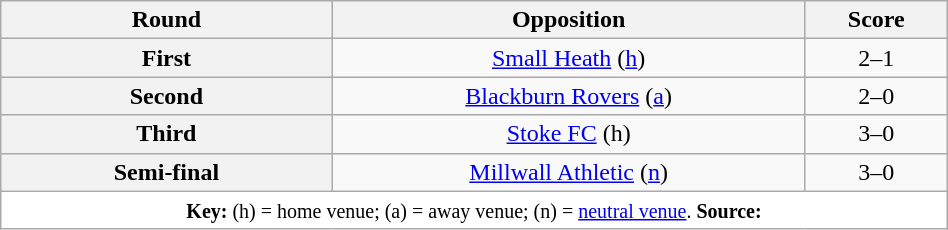<table class="wikitable plainrowheaders" style="text-align:center;margin-left:1em;float:right;width:50%">
<tr>
<th width="35%">Round</th>
<th width="50%">Opposition</th>
<th width="15%">Score</th>
</tr>
<tr>
<th scope=row style="text-align:center">First</th>
<td><a href='#'>Small Heath</a> (<a href='#'>h</a>)</td>
<td>2–1</td>
</tr>
<tr>
<th scope=row style="text-align:center">Second</th>
<td><a href='#'>Blackburn Rovers</a> (<a href='#'>a</a>)</td>
<td>2–0</td>
</tr>
<tr>
<th scope=row style="text-align:center">Third</th>
<td><a href='#'>Stoke FC</a> (h)</td>
<td>3–0</td>
</tr>
<tr>
<th scope=row style="text-align:center">Semi-final</th>
<td><a href='#'>Millwall Athletic</a> (<a href='#'>n</a>)</td>
<td>3–0</td>
</tr>
<tr>
<td colspan="3" style="background-color:white;"><small><strong>Key:</strong> (h) = home venue; (a) = away venue; (n) = <a href='#'>neutral venue</a>. <strong>Source:</strong> </small></td>
</tr>
</table>
